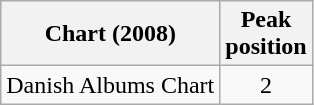<table class="wikitable">
<tr>
<th>Chart (2008)</th>
<th>Peak<br>position</th>
</tr>
<tr>
<td>Danish Albums Chart</td>
<td style="text-align:center;">2</td>
</tr>
</table>
